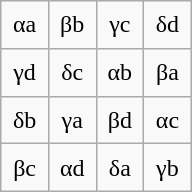<table class="wikitable" style="margin-left:auto;margin-right:auto;text-align:center;width:8em;height:8em;table-layout:fixed;">
<tr>
<td>αa</td>
<td>βb</td>
<td>γc</td>
<td>δd</td>
</tr>
<tr>
<td>γd</td>
<td>δc</td>
<td>αb</td>
<td>βa</td>
</tr>
<tr>
<td>δb</td>
<td>γa</td>
<td>βd</td>
<td>αc</td>
</tr>
<tr>
<td>βc</td>
<td>αd</td>
<td>δa</td>
<td>γb</td>
</tr>
</table>
